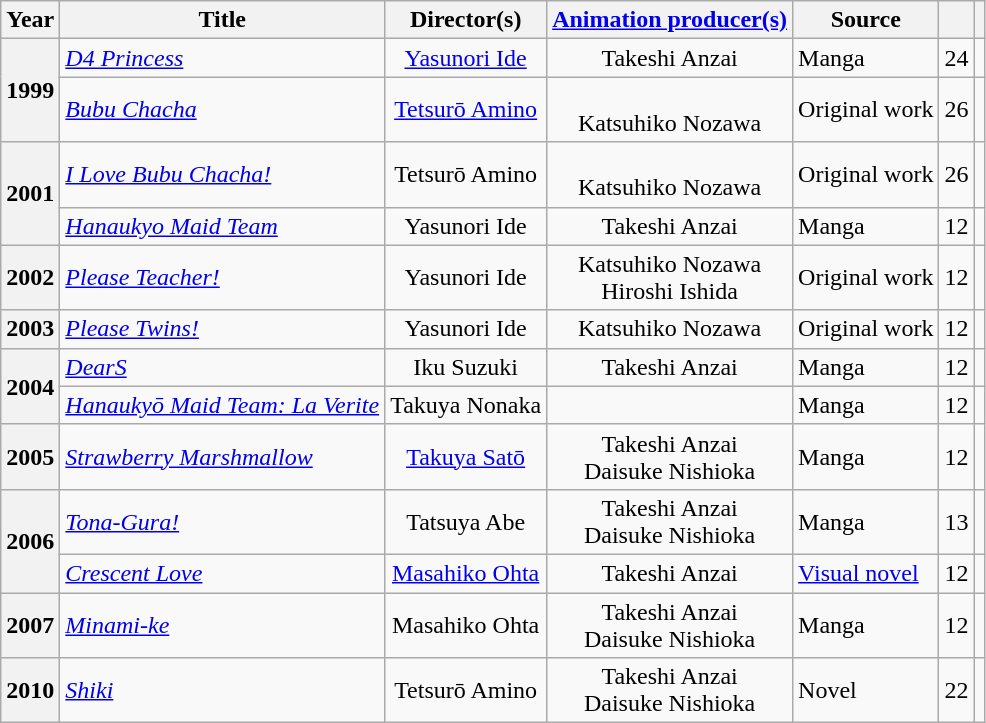<table class="wikitable sortable plainrowheaders">
<tr>
<th scope="col" class="unsortable" width=10>Year</th>
<th scope="col">Title</th>
<th scope="col">Director(s)</th>
<th scope="col"><a href='#'>Animation producer(s)</a></th>
<th scope="col">Source</th>
<th scope="col"></th>
<th scope="col" class="unsortable"></th>
</tr>
<tr>
<th scope="row" rowspan="2">1999</th>
<td><em><a href='#'>D4 Princess</a></em></td>
<td style=text-align:center><a href='#'>Yasunori Ide</a></td>
<td style=text-align:center>Takeshi Anzai</td>
<td>Manga</td>
<td>24</td>
<td></td>
</tr>
<tr>
<td><em><a href='#'>Bubu Chacha</a></em></td>
<td style=text-align:center><a href='#'>Tetsurō Amino</a></td>
<td style=text-align:center><br>Katsuhiko Nozawa</td>
<td>Original work</td>
<td>26</td>
<td></td>
</tr>
<tr>
<th scope="row" rowspan="2">2001</th>
<td><em><a href='#'>I Love Bubu Chacha!</a></em></td>
<td style=text-align:center>Tetsurō Amino</td>
<td style=text-align:center><br>Katsuhiko Nozawa</td>
<td>Original work</td>
<td>26</td>
<td></td>
</tr>
<tr>
<td><em><a href='#'>Hanaukyo Maid Team</a></em></td>
<td style=text-align:center>Yasunori Ide</td>
<td style=text-align:center>Takeshi Anzai</td>
<td>Manga</td>
<td>12</td>
<td></td>
</tr>
<tr>
<th scope="row">2002</th>
<td><em><a href='#'>Please Teacher!</a></em></td>
<td style=text-align:center>Yasunori Ide</td>
<td style=text-align:center>Katsuhiko Nozawa<br>Hiroshi Ishida</td>
<td>Original work</td>
<td>12</td>
<td></td>
</tr>
<tr>
<th scope="row">2003</th>
<td><em><a href='#'>Please Twins!</a></em></td>
<td style=text-align:center>Yasunori Ide</td>
<td style=text-align:center>Katsuhiko Nozawa</td>
<td>Original work</td>
<td>12</td>
<td></td>
</tr>
<tr>
<th scope="row" rowspan="2">2004</th>
<td><em><a href='#'>DearS</a></em></td>
<td style=text-align:center>Iku Suzuki</td>
<td style=text-align:center>Takeshi Anzai</td>
<td>Manga</td>
<td>12</td>
<td></td>
</tr>
<tr>
<td><em><a href='#'>Hanaukyō Maid Team: La Verite</a></em></td>
<td style=text-align:center>Takuya Nonaka</td>
<td style=text-align:center></td>
<td>Manga</td>
<td>12</td>
<td></td>
</tr>
<tr>
<th scope="row">2005</th>
<td><em><a href='#'>Strawberry Marshmallow</a></em></td>
<td style=text-align:center><a href='#'>Takuya Satō</a></td>
<td style=text-align:center>Takeshi Anzai<br>Daisuke Nishioka</td>
<td>Manga</td>
<td>12</td>
<td></td>
</tr>
<tr>
<th scope="row" rowspan="2">2006</th>
<td><em><a href='#'>Tona-Gura!</a></em></td>
<td style=text-align:center>Tatsuya Abe</td>
<td style=text-align:center>Takeshi Anzai<br>Daisuke Nishioka</td>
<td>Manga</td>
<td>13</td>
<td></td>
</tr>
<tr>
<td><em><a href='#'>Crescent Love</a></em></td>
<td style=text-align:center><a href='#'>Masahiko Ohta</a></td>
<td style=text-align:center>Takeshi Anzai</td>
<td><a href='#'>Visual novel</a></td>
<td>12</td>
<td></td>
</tr>
<tr>
<th scope="row">2007</th>
<td><em><a href='#'>Minami-ke</a></em></td>
<td style=text-align:center>Masahiko Ohta</td>
<td style=text-align:center>Takeshi Anzai<br>Daisuke Nishioka</td>
<td>Manga</td>
<td>12</td>
<td></td>
</tr>
<tr>
<th scope="row">2010</th>
<td><em><a href='#'>Shiki</a></em></td>
<td style=text-align:center>Tetsurō Amino</td>
<td style=text-align:center>Takeshi Anzai<br>Daisuke Nishioka</td>
<td>Novel</td>
<td>22</td>
<td></td>
</tr>
</table>
